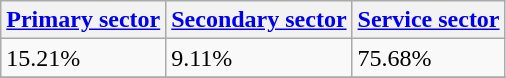<table class="wikitable" border="1">
<tr>
<th><a href='#'>Primary sector</a></th>
<th><a href='#'>Secondary sector</a></th>
<th><a href='#'>Service sector</a></th>
</tr>
<tr>
<td>15.21%</td>
<td>9.11%</td>
<td>75.68%</td>
</tr>
<tr>
</tr>
</table>
